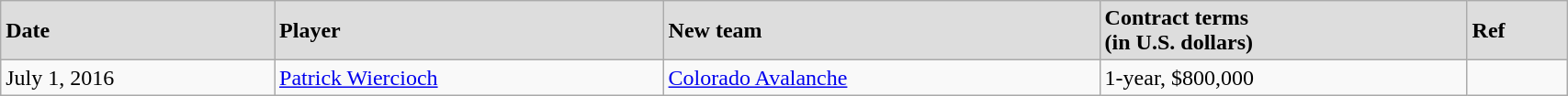<table class="wikitable" width=90%>
<tr style="background:#ddd;">
<td><strong>Date</strong></td>
<td><strong>Player</strong></td>
<td><strong>New team</strong></td>
<td><strong>Contract terms</strong><br><strong>(in U.S. dollars)</strong></td>
<td><strong>Ref</strong></td>
</tr>
<tr>
<td>July 1, 2016</td>
<td><a href='#'>Patrick Wiercioch</a></td>
<td><a href='#'>Colorado Avalanche</a></td>
<td>1-year, $800,000</td>
<td></td>
</tr>
</table>
